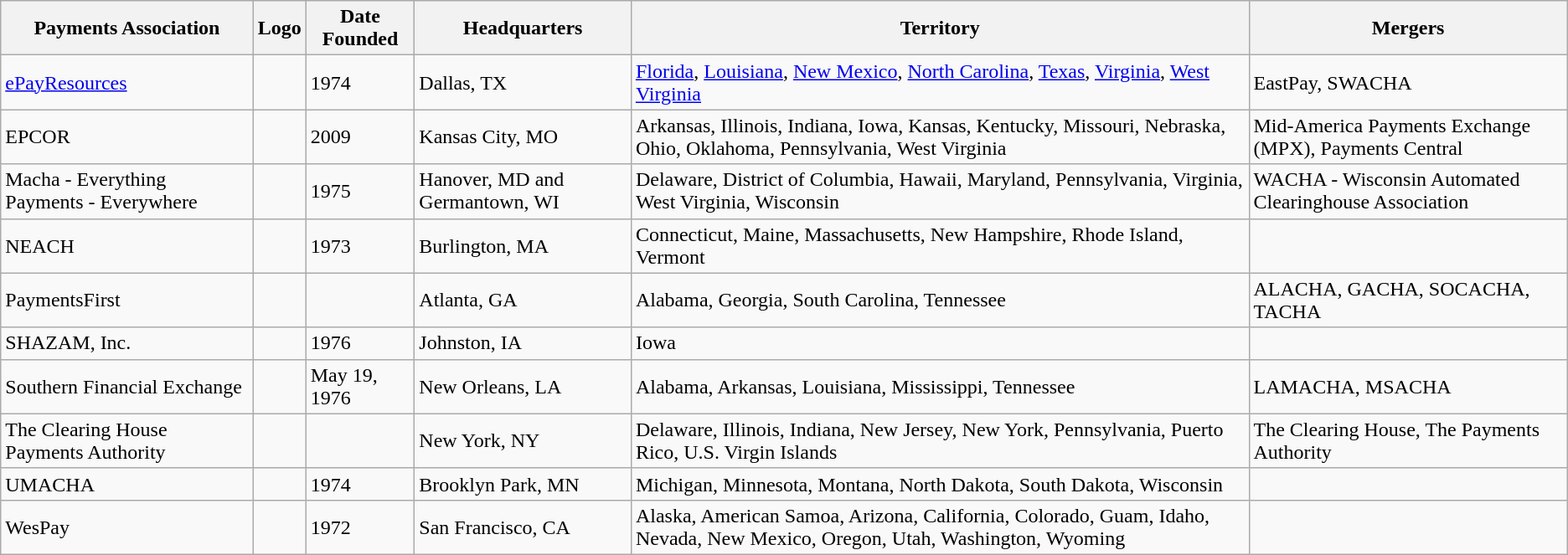<table class="wikitable sortable">
<tr>
<th>Payments Association</th>
<th>Logo</th>
<th>Date Founded</th>
<th>Headquarters</th>
<th>Territory</th>
<th>Mergers</th>
</tr>
<tr>
<td><a href='#'>ePayResources</a></td>
<td></td>
<td>1974</td>
<td>Dallas, TX</td>
<td><a href='#'>Florida</a>, <a href='#'>Louisiana</a>, <a href='#'>New Mexico</a>, <a href='#'>North Carolina</a>, <a href='#'>Texas</a>, <a href='#'>Virginia</a>, <a href='#'>West Virginia</a></td>
<td>EastPay, SWACHA</td>
</tr>
<tr>
<td>EPCOR</td>
<td></td>
<td>2009</td>
<td>Kansas City, MO</td>
<td>Arkansas, Illinois, Indiana, Iowa, Kansas, Kentucky, Missouri, Nebraska, Ohio, Oklahoma, Pennsylvania, West Virginia</td>
<td>Mid-America Payments Exchange (MPX), Payments Central</td>
</tr>
<tr>
<td>Macha - Everything Payments - Everywhere</td>
<td></td>
<td>1975</td>
<td>Hanover, MD and Germantown, WI</td>
<td>Delaware, District of Columbia, Hawaii, Maryland, Pennsylvania, Virginia, West Virginia, Wisconsin</td>
<td>WACHA - Wisconsin Automated Clearinghouse Association</td>
</tr>
<tr>
<td>NEACH</td>
<td></td>
<td>1973</td>
<td>Burlington, MA</td>
<td>Connecticut, Maine, Massachusetts, New Hampshire, Rhode Island, Vermont</td>
<td></td>
</tr>
<tr>
<td>PaymentsFirst</td>
<td></td>
<td></td>
<td>Atlanta, GA</td>
<td>Alabama, Georgia, South Carolina, Tennessee</td>
<td>ALACHA, GACHA, SOCACHA, TACHA</td>
</tr>
<tr>
<td>SHAZAM, Inc.</td>
<td></td>
<td>1976</td>
<td>Johnston, IA</td>
<td>Iowa</td>
<td></td>
</tr>
<tr>
<td>Southern Financial Exchange</td>
<td></td>
<td>May 19, 1976</td>
<td>New Orleans, LA</td>
<td>Alabama, Arkansas, Louisiana, Mississippi, Tennessee</td>
<td>LAMACHA, MSACHA</td>
</tr>
<tr>
<td>The Clearing House Payments Authority</td>
<td></td>
<td></td>
<td>New York, NY</td>
<td>Delaware, Illinois, Indiana, New Jersey, New York, Pennsylvania, Puerto Rico, U.S. Virgin Islands</td>
<td>The Clearing House, The Payments Authority</td>
</tr>
<tr>
<td>UMACHA</td>
<td></td>
<td>1974</td>
<td>Brooklyn Park, MN</td>
<td>Michigan, Minnesota, Montana, North Dakota, South Dakota, Wisconsin</td>
<td></td>
</tr>
<tr>
<td>WesPay</td>
<td></td>
<td>1972</td>
<td>San Francisco, CA</td>
<td>Alaska, American Samoa, Arizona, California, Colorado, Guam, Idaho, Nevada, New Mexico, Oregon, Utah, Washington, Wyoming</td>
<td></td>
</tr>
</table>
